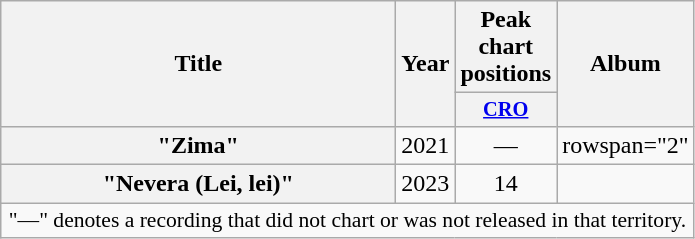<table class="wikitable plainrowheaders" style="text-align:center;">
<tr>
<th scope="col" rowspan="2" style="width:16em;">Title</th>
<th scope="col" rowspan="2" style="width:1em;">Year</th>
<th scope="col" colspan="1">Peak chart positions</th>
<th scope="col" rowspan="2">Album</th>
</tr>
<tr>
<th scope="col" style="width:3em;font-size:85%;"><a href='#'>CRO</a><br></th>
</tr>
<tr>
<th scope="row">"Zima"</th>
<td>2021</td>
<td>—</td>
<td>rowspan="2" </td>
</tr>
<tr>
<th scope="row">"Nevera (Lei, lei)"</th>
<td>2023</td>
<td>14</td>
</tr>
<tr>
<td colspan="15" style="font-size:90%;">"—" denotes a recording that did not chart or was not released in that territory.</td>
</tr>
</table>
